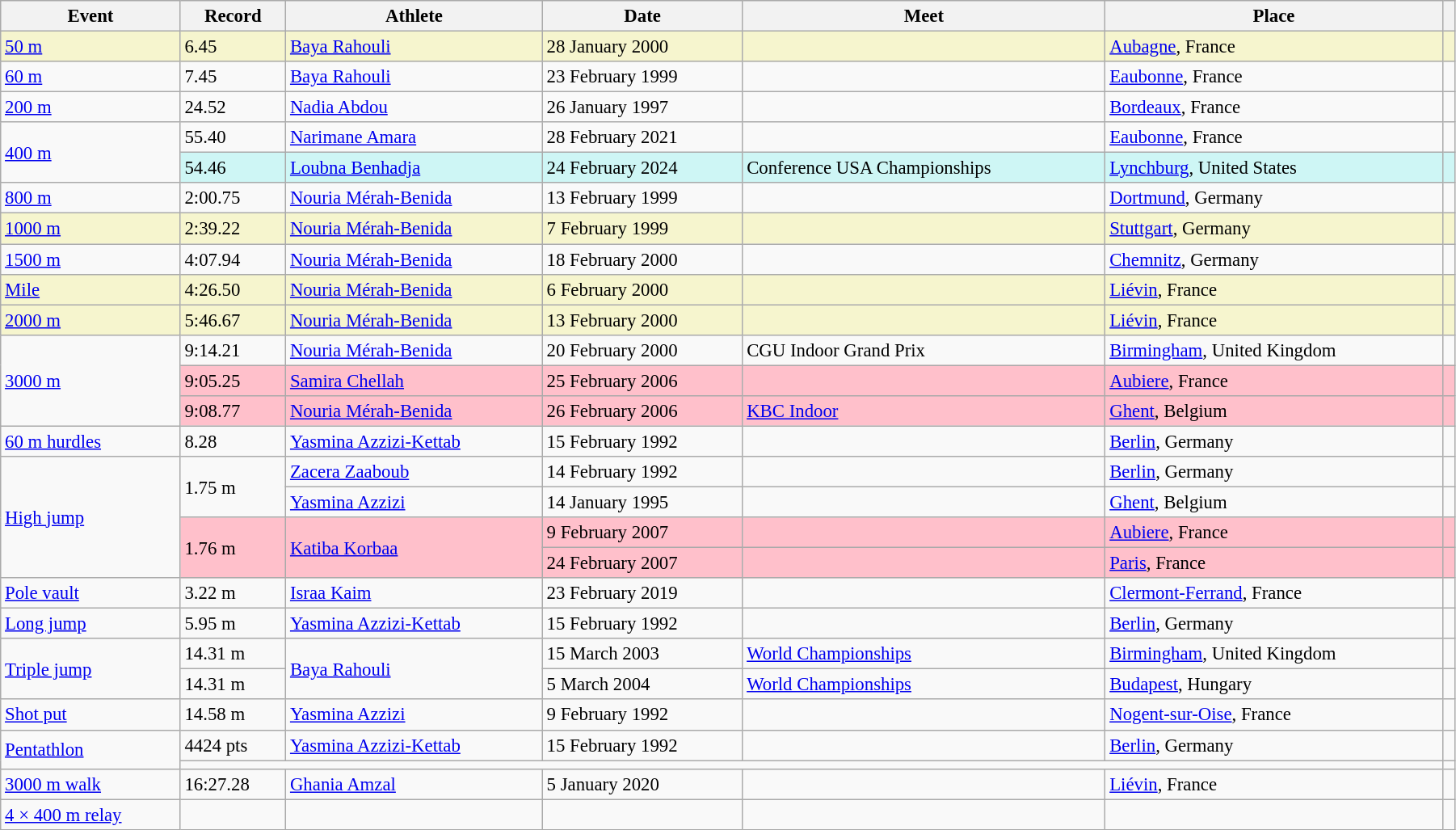<table class="wikitable" style="font-size:95%; width: 95%;">
<tr>
<th>Event</th>
<th>Record</th>
<th>Athlete</th>
<th>Date</th>
<th>Meet</th>
<th>Place</th>
<th></th>
</tr>
<tr style="background:#f6F5CE;">
<td><a href='#'>50 m</a></td>
<td>6.45</td>
<td><a href='#'>Baya Rahouli</a></td>
<td>28 January 2000</td>
<td></td>
<td><a href='#'>Aubagne</a>, France</td>
<td></td>
</tr>
<tr>
<td><a href='#'>60 m</a></td>
<td>7.45</td>
<td><a href='#'>Baya Rahouli</a></td>
<td>23 February 1999</td>
<td></td>
<td><a href='#'>Eaubonne</a>, France</td>
<td></td>
</tr>
<tr>
<td><a href='#'>200 m</a></td>
<td>24.52</td>
<td><a href='#'>Nadia Abdou</a></td>
<td>26 January 1997</td>
<td></td>
<td><a href='#'>Bordeaux</a>, France</td>
<td></td>
</tr>
<tr>
<td rowspan=2><a href='#'>400 m</a></td>
<td>55.40</td>
<td><a href='#'>Narimane Amara</a></td>
<td>28 February 2021</td>
<td></td>
<td><a href='#'>Eaubonne</a>, France</td>
<td></td>
</tr>
<tr style="background:#cef6f5;">
<td>54.46</td>
<td><a href='#'>Loubna Benhadja</a></td>
<td>24 February 2024</td>
<td>Conference USA Championships</td>
<td><a href='#'>Lynchburg</a>, United States</td>
<td></td>
</tr>
<tr>
<td><a href='#'>800 m</a></td>
<td>2:00.75</td>
<td><a href='#'>Nouria Mérah-Benida</a></td>
<td>13 February 1999</td>
<td></td>
<td><a href='#'>Dortmund</a>, Germany</td>
<td></td>
</tr>
<tr style="background:#f6F5CE;">
<td><a href='#'>1000 m</a></td>
<td>2:39.22</td>
<td><a href='#'>Nouria Mérah-Benida</a></td>
<td>7 February 1999</td>
<td></td>
<td><a href='#'>Stuttgart</a>, Germany</td>
<td></td>
</tr>
<tr>
<td><a href='#'>1500 m</a></td>
<td>4:07.94 </td>
<td><a href='#'>Nouria Mérah-Benida</a></td>
<td>18 February 2000 </td>
<td></td>
<td><a href='#'>Chemnitz</a>, Germany</td>
<td></td>
</tr>
<tr style="background:#f6F5CE;">
<td><a href='#'>Mile</a></td>
<td>4:26.50</td>
<td><a href='#'>Nouria Mérah-Benida</a></td>
<td>6 February 2000</td>
<td></td>
<td><a href='#'>Liévin</a>, France</td>
<td></td>
</tr>
<tr style="background:#f6F5CE;">
<td><a href='#'>2000 m</a></td>
<td>5:46.67</td>
<td><a href='#'>Nouria Mérah-Benida</a></td>
<td>13 February 2000</td>
<td></td>
<td><a href='#'>Liévin</a>, France</td>
<td></td>
</tr>
<tr>
<td rowspan=3><a href='#'>3000 m</a></td>
<td>9:14.21 </td>
<td><a href='#'>Nouria Mérah-Benida</a></td>
<td>20 February 2000</td>
<td>CGU Indoor Grand Prix</td>
<td><a href='#'>Birmingham</a>, United Kingdom</td>
<td></td>
</tr>
<tr style="background:pink">
<td>9:05.25</td>
<td><a href='#'>Samira Chellah</a></td>
<td>25 February 2006</td>
<td></td>
<td><a href='#'>Aubiere</a>, France</td>
<td></td>
</tr>
<tr style="background:pink">
<td>9:08.77</td>
<td><a href='#'>Nouria Mérah-Benida</a></td>
<td>26 February 2006</td>
<td><a href='#'>KBC Indoor</a></td>
<td><a href='#'>Ghent</a>, Belgium</td>
<td></td>
</tr>
<tr>
<td><a href='#'>60 m hurdles</a></td>
<td>8.28</td>
<td><a href='#'>Yasmina Azzizi-Kettab</a></td>
<td>15 February 1992</td>
<td></td>
<td><a href='#'>Berlin</a>, Germany</td>
<td></td>
</tr>
<tr>
<td rowspan=4><a href='#'>High jump</a></td>
<td rowspan=2>1.75 m</td>
<td><a href='#'>Zacera Zaaboub</a></td>
<td>14 February 1992</td>
<td></td>
<td><a href='#'>Berlin</a>, Germany</td>
<td></td>
</tr>
<tr>
<td><a href='#'>Yasmina Azzizi</a></td>
<td>14 January 1995</td>
<td></td>
<td><a href='#'>Ghent</a>, Belgium</td>
<td></td>
</tr>
<tr style="background:pink">
<td rowspan=2>1.76 m</td>
<td rowspan=2><a href='#'>Katiba Korbaa</a></td>
<td>9 February 2007</td>
<td></td>
<td><a href='#'>Aubiere</a>, France</td>
<td></td>
</tr>
<tr style="background:pink">
<td>24 February 2007</td>
<td></td>
<td><a href='#'>Paris</a>, France</td>
<td></td>
</tr>
<tr>
<td><a href='#'>Pole vault</a></td>
<td>3.22 m</td>
<td><a href='#'>Israa Kaim</a></td>
<td>23 February 2019</td>
<td></td>
<td><a href='#'>Clermont-Ferrand</a>, France</td>
<td></td>
</tr>
<tr>
<td><a href='#'>Long jump</a></td>
<td>5.95 m</td>
<td><a href='#'>Yasmina Azzizi-Kettab</a></td>
<td>15 February 1992</td>
<td></td>
<td><a href='#'>Berlin</a>, Germany</td>
<td></td>
</tr>
<tr>
<td rowspan=2><a href='#'>Triple jump</a></td>
<td>14.31 m </td>
<td rowspan=2><a href='#'>Baya Rahouli</a></td>
<td>15 March 2003 </td>
<td><a href='#'>World Championships</a></td>
<td><a href='#'>Birmingham</a>, United Kingdom</td>
<td></td>
</tr>
<tr>
<td>14.31 m</td>
<td>5 March 2004</td>
<td><a href='#'>World Championships</a></td>
<td><a href='#'>Budapest</a>, Hungary</td>
<td></td>
</tr>
<tr>
<td><a href='#'>Shot put</a></td>
<td>14.58 m</td>
<td><a href='#'>Yasmina Azzizi</a></td>
<td>9 February 1992</td>
<td></td>
<td><a href='#'>Nogent-sur-Oise</a>, France</td>
<td></td>
</tr>
<tr>
<td rowspan=2><a href='#'>Pentathlon</a></td>
<td>4424 pts </td>
<td><a href='#'>Yasmina Azzizi-Kettab</a></td>
<td>15 February 1992</td>
<td></td>
<td><a href='#'>Berlin</a>, Germany</td>
<td></td>
</tr>
<tr>
<td colspan=5></td>
<td></td>
</tr>
<tr>
<td><a href='#'>3000 m walk</a></td>
<td>16:27.28</td>
<td><a href='#'>Ghania Amzal</a></td>
<td>5 January 2020</td>
<td></td>
<td><a href='#'>Liévin</a>, France</td>
<td></td>
</tr>
<tr>
<td><a href='#'>4 × 400 m relay</a></td>
<td></td>
<td></td>
<td></td>
<td></td>
<td></td>
<td></td>
</tr>
</table>
